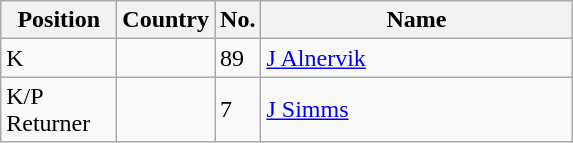<table class="wikitable" style="text-align:left;">
<tr>
<th width=70>Position</th>
<th width=20>Country</th>
<th width=20>No.</th>
<th width=200>Name</th>
</tr>
<tr>
<td style="text-align:left;">K</td>
<td></td>
<td>89</td>
<td><a href='#'>J Alnervik</a></td>
</tr>
<tr>
<td style="text-align:left;">K/P Returner</td>
<td></td>
<td>7</td>
<td><a href='#'>J Simms</a></td>
</tr>
</table>
